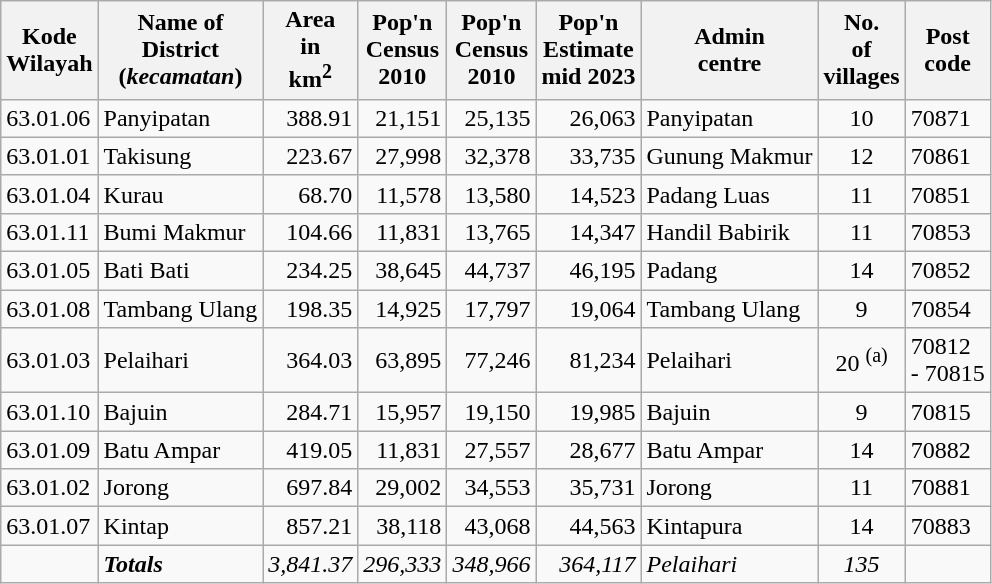<table class="sortable wikitable">
<tr>
<th>Kode <br>Wilayah</th>
<th>Name of<br>District<br>(<em>kecamatan</em>)</th>
<th>Area <br> in<br>km<sup>2</sup></th>
<th>Pop'n<br>Census<br>2010</th>
<th>Pop'n<br>Census<br>2010</th>
<th>Pop'n<br>Estimate<br> mid 2023</th>
<th>Admin<br>centre</th>
<th>No.<br>of<br>villages</th>
<th>Post<br>code</th>
</tr>
<tr>
<td>63.01.06</td>
<td>Panyipatan</td>
<td align="right">388.91</td>
<td align="right">21,151</td>
<td align="right">25,135</td>
<td align="right">26,063</td>
<td>Panyipatan</td>
<td align="center">10</td>
<td>70871</td>
</tr>
<tr>
<td>63.01.01</td>
<td>Takisung</td>
<td align="right">223.67</td>
<td align="right">27,998</td>
<td align="right">32,378</td>
<td align="right">33,735</td>
<td>Gunung Makmur</td>
<td align="center">12</td>
<td>70861</td>
</tr>
<tr>
<td>63.01.04</td>
<td>Kurau</td>
<td align="right">68.70</td>
<td align="right">11,578</td>
<td align="right">13,580</td>
<td align="right">14,523</td>
<td>Padang Luas</td>
<td align="center">11</td>
<td>70851</td>
</tr>
<tr>
<td>63.01.11</td>
<td>Bumi Makmur</td>
<td align="right">104.66</td>
<td align="right">11,831</td>
<td align="right">13,765</td>
<td align="right">14,347</td>
<td>Handil Babirik</td>
<td align="center">11</td>
<td>70853</td>
</tr>
<tr>
<td>63.01.05</td>
<td>Bati Bati</td>
<td align="right">234.25</td>
<td align="right">38,645</td>
<td align="right">44,737</td>
<td align="right">46,195</td>
<td>Padang</td>
<td align="center">14</td>
<td>70852</td>
</tr>
<tr>
<td>63.01.08</td>
<td>Tambang Ulang</td>
<td align="right">198.35</td>
<td align="right">14,925</td>
<td align="right">17,797</td>
<td align="right">19,064</td>
<td>Tambang Ulang</td>
<td align="center">9</td>
<td>70854</td>
</tr>
<tr>
<td>63.01.03</td>
<td>Pelaihari</td>
<td align="right">364.03</td>
<td align="right">63,895</td>
<td align="right">77,246</td>
<td align="right">81,234</td>
<td>Pelaihari</td>
<td align="center">20 <sup>(a)</sup></td>
<td>70812<br> - 70815</td>
</tr>
<tr>
<td>63.01.10</td>
<td>Bajuin</td>
<td align="right">284.71</td>
<td align="right">15,957</td>
<td align="right">19,150</td>
<td align="right">19,985</td>
<td>Bajuin</td>
<td align="center">9</td>
<td>70815</td>
</tr>
<tr>
<td>63.01.09</td>
<td>Batu Ampar</td>
<td align="right">419.05</td>
<td align="right">11,831</td>
<td align="right">27,557</td>
<td align="right">28,677</td>
<td>Batu Ampar</td>
<td align="center">14</td>
<td>70882</td>
</tr>
<tr>
<td>63.01.02</td>
<td>Jorong</td>
<td align="right">697.84</td>
<td align="right">29,002</td>
<td align="right">34,553</td>
<td align="right">35,731</td>
<td>Jorong</td>
<td align="center">11</td>
<td>70881</td>
</tr>
<tr>
<td>63.01.07</td>
<td>Kintap</td>
<td align="right">857.21</td>
<td align="right">38,118</td>
<td align="right">43,068</td>
<td align="right">44,563</td>
<td>Kintapura</td>
<td align="center">14</td>
<td>70883</td>
</tr>
<tr>
<td></td>
<td><strong><em>Totals</em></strong></td>
<td align="right"><em>3,841.37</em></td>
<td align="right"><em>296,333</em></td>
<td align="right"><em>348,966</em></td>
<td align="right"><em>364,117</em></td>
<td><em>Pelaihari</em></td>
<td align="center"><em>135</em></td>
<td></td>
</tr>
</table>
